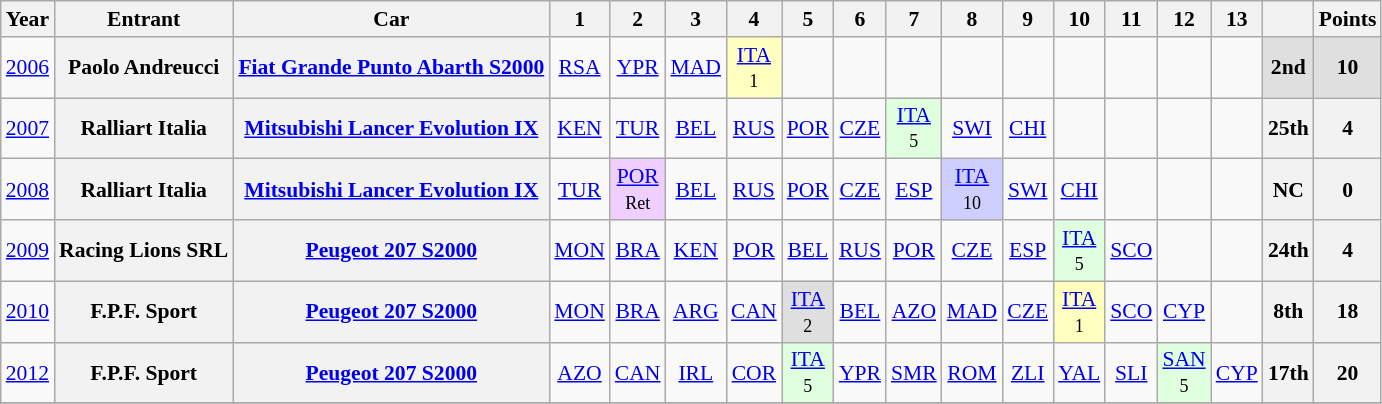<table class="wikitable" border="1" style="text-align:center; font-size:90%;">
<tr>
<th>Year</th>
<th>Entrant</th>
<th>Car</th>
<th>1</th>
<th>2</th>
<th>3</th>
<th>4</th>
<th>5</th>
<th>6</th>
<th>7</th>
<th>8</th>
<th>9</th>
<th>10</th>
<th>11</th>
<th>12</th>
<th>13</th>
<th></th>
<th>Points</th>
</tr>
<tr>
<td><a href='#'>2006</a></td>
<th> Paolo Andreucci</th>
<th><a href='#'>Fiat Grande Punto Abarth S2000</a></th>
<td><a href='#'>RSA</a></td>
<td><a href='#'>YPR</a></td>
<td><a href='#'>MAD</a></td>
<td style="background:#ffffbf;"><a href='#'>ITA</a><br><small>1</small></td>
<td></td>
<td></td>
<td></td>
<td></td>
<td></td>
<td></td>
<td></td>
<td></td>
<td></td>
<td style="background:#dfdfdf;"><strong>2nd</strong></td>
<td style="background:#dfdfdf;"><strong>10</strong></td>
</tr>
<tr>
<td><a href='#'>2007</a></td>
<th> Ralliart Italia</th>
<th><a href='#'>Mitsubishi Lancer Evolution IX</a></th>
<td><a href='#'>KEN</a></td>
<td><a href='#'>TUR</a></td>
<td><a href='#'>BEL</a></td>
<td><a href='#'>RUS</a></td>
<td><a href='#'>POR</a></td>
<td><a href='#'>CZE</a></td>
<td style="background:#dfffdf;"><a href='#'>ITA</a><br><small>5</small></td>
<td><a href='#'>SWI</a></td>
<td><a href='#'>CHI</a></td>
<td></td>
<td></td>
<td></td>
<td></td>
<th>25th</th>
<th>4</th>
</tr>
<tr>
<td><a href='#'>2008</a></td>
<th> Ralliart Italia</th>
<th><a href='#'>Mitsubishi Lancer Evolution IX</a></th>
<td><a href='#'>TUR</a></td>
<td style="background:#EFCFFF;"><a href='#'>POR</a><br><small>Ret</small></td>
<td><a href='#'>BEL</a></td>
<td><a href='#'>RUS</a></td>
<td><a href='#'>POR</a></td>
<td><a href='#'>CZE</a></td>
<td><a href='#'>ESP</a></td>
<td style="background:#cfcfff;"><a href='#'>ITA</a><br><small>10</small></td>
<td><a href='#'>SWI</a></td>
<td><a href='#'>CHI</a></td>
<td></td>
<td></td>
<td></td>
<th>NC</th>
<th>0</th>
</tr>
<tr>
<td><a href='#'>2009</a></td>
<th> Racing Lions SRL</th>
<th><a href='#'>Peugeot 207 S2000</a></th>
<td><a href='#'>MON</a></td>
<td><a href='#'>BRA</a></td>
<td><a href='#'>KEN</a></td>
<td><a href='#'>POR</a></td>
<td><a href='#'>BEL</a></td>
<td><a href='#'>RUS</a></td>
<td><a href='#'>POR</a></td>
<td><a href='#'>CZE</a></td>
<td><a href='#'>ESP</a></td>
<td style="background:#dfffdf;"><a href='#'>ITA</a><br><small>5</small></td>
<td><a href='#'>SCO</a></td>
<td></td>
<td></td>
<th>24th</th>
<th>4</th>
</tr>
<tr>
<td><a href='#'>2010</a></td>
<th> F.P.F. Sport</th>
<th><a href='#'>Peugeot 207 S2000</a></th>
<td><a href='#'>MON</a></td>
<td><a href='#'>BRA</a></td>
<td><a href='#'>ARG</a></td>
<td><a href='#'>CAN</a></td>
<td style="background:#dfdfdf;"><a href='#'>ITA</a><br><small>2</small></td>
<td><a href='#'>BEL</a></td>
<td><a href='#'>AZO</a></td>
<td><a href='#'>MAD</a></td>
<td><a href='#'>CZE</a></td>
<td style="background:#ffffbf;"><a href='#'>ITA</a><br><small>1</small></td>
<td><a href='#'>SCO</a></td>
<td><a href='#'>CYP</a></td>
<td></td>
<th>8th</th>
<th>18</th>
</tr>
<tr>
<td><a href='#'>2012</a></td>
<th> F.P.F. Sport</th>
<th><a href='#'>Peugeot 207 S2000</a></th>
<td><a href='#'>AZO</a></td>
<td><a href='#'>CAN</a></td>
<td><a href='#'>IRL</a></td>
<td><a href='#'>COR</a></td>
<td style="background:#dfffdf;"><a href='#'>ITA</a><br><small>5</small></td>
<td><a href='#'>YPR</a></td>
<td><a href='#'>SMR</a></td>
<td><a href='#'>ROM</a></td>
<td><a href='#'>ZLI</a></td>
<td><a href='#'>YAL</a></td>
<td><a href='#'>SLI</a></td>
<td style="background:#dfffdf;"><a href='#'>SAN</a><br><small>5</small></td>
<td><a href='#'>CYP</a></td>
<th>17th</th>
<th>20</th>
</tr>
<tr>
</tr>
</table>
